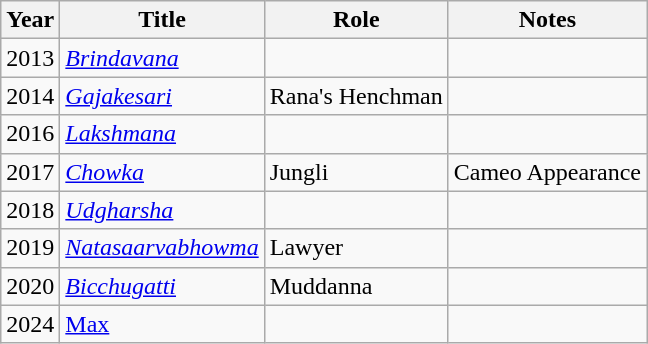<table class= "wikitable" sortable>
<tr>
<th>Year</th>
<th>Title</th>
<th>Role</th>
<th>Notes</th>
</tr>
<tr>
<td>2013</td>
<td><em><a href='#'>Brindavana</a></em></td>
<td></td>
<td></td>
</tr>
<tr>
<td>2014</td>
<td><em><a href='#'>Gajakesari</a></em></td>
<td>Rana's Henchman</td>
<td></td>
</tr>
<tr>
<td>2016</td>
<td><a href='#'><em>Lakshmana</em></a></td>
<td></td>
<td></td>
</tr>
<tr>
<td>2017</td>
<td><em><a href='#'>Chowka</a></em></td>
<td>Jungli</td>
<td>Cameo Appearance</td>
</tr>
<tr>
<td>2018</td>
<td><em><a href='#'>Udgharsha</a></em></td>
<td></td>
<td></td>
</tr>
<tr>
<td>2019</td>
<td><em><a href='#'>Natasaarvabhowma</a></em></td>
<td>Lawyer</td>
<td></td>
</tr>
<tr>
<td>2020</td>
<td><em><a href='#'>Bicchugatti</a></em></td>
<td>Muddanna</td>
<td></td>
</tr>
<tr>
<td>2024</td>
<td><em><a href='#'></em>Max<em></a></td>
<td></td>
<td></td>
</tr>
</table>
